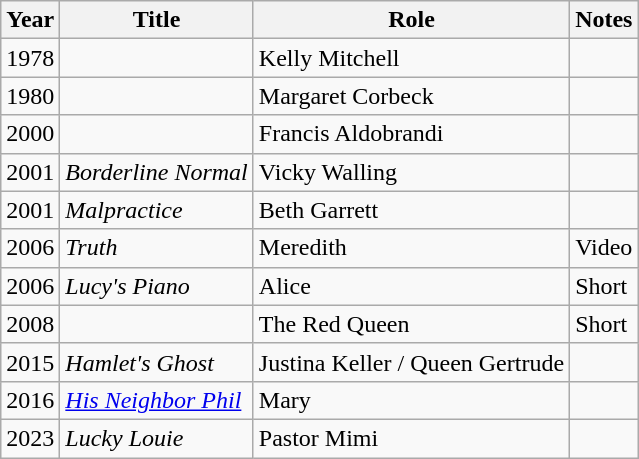<table class="wikitable sortable">
<tr>
<th>Year</th>
<th>Title</th>
<th>Role</th>
<th class="unsortable">Notes</th>
</tr>
<tr>
<td>1978</td>
<td><em></em></td>
<td>Kelly Mitchell</td>
<td></td>
</tr>
<tr>
<td>1980</td>
<td><em></em></td>
<td>Margaret Corbeck</td>
<td></td>
</tr>
<tr>
<td>2000</td>
<td><em></em></td>
<td>Francis Aldobrandi</td>
<td></td>
</tr>
<tr>
<td>2001</td>
<td><em>Borderline Normal</em></td>
<td>Vicky Walling</td>
<td></td>
</tr>
<tr>
<td>2001</td>
<td><em>Malpractice</em></td>
<td>Beth Garrett</td>
<td></td>
</tr>
<tr>
<td>2006</td>
<td><em>Truth</em></td>
<td>Meredith</td>
<td>Video</td>
</tr>
<tr>
<td>2006</td>
<td><em>Lucy's Piano</em></td>
<td>Alice</td>
<td>Short</td>
</tr>
<tr>
<td>2008</td>
<td><em></em></td>
<td>The Red Queen</td>
<td>Short</td>
</tr>
<tr>
<td>2015</td>
<td><em>Hamlet's Ghost</em></td>
<td>Justina Keller / Queen Gertrude</td>
<td></td>
</tr>
<tr>
<td>2016</td>
<td><em><a href='#'>His Neighbor Phil</a></em></td>
<td>Mary</td>
<td></td>
</tr>
<tr>
<td>2023</td>
<td><em>Lucky Louie</em></td>
<td>Pastor Mimi</td>
<td></td>
</tr>
</table>
